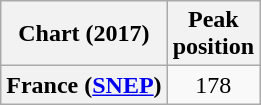<table class="wikitable sortable plainrowheaders" style="text-align:center">
<tr>
<th scope="col">Chart (2017)</th>
<th scope="col">Peak<br> position</th>
</tr>
<tr>
<th scope="row">France (<a href='#'>SNEP</a>)</th>
<td>178</td>
</tr>
</table>
